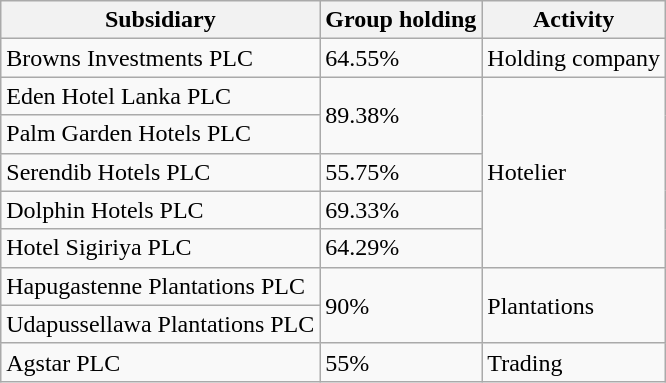<table class="wikitable">
<tr>
<th>Subsidiary</th>
<th>Group holding</th>
<th>Activity</th>
</tr>
<tr>
<td>Browns Investments PLC</td>
<td>64.55%</td>
<td>Holding company</td>
</tr>
<tr>
<td>Eden Hotel Lanka PLC</td>
<td rowspan="2">89.38%</td>
<td rowspan="5">Hotelier</td>
</tr>
<tr>
<td>Palm Garden Hotels PLC</td>
</tr>
<tr>
<td>Serendib Hotels PLC</td>
<td>55.75%</td>
</tr>
<tr>
<td>Dolphin Hotels PLC</td>
<td>69.33%</td>
</tr>
<tr>
<td>Hotel Sigiriya PLC</td>
<td>64.29%</td>
</tr>
<tr>
<td>Hapugastenne Plantations PLC</td>
<td rowspan="2">90%</td>
<td rowspan="2">Plantations</td>
</tr>
<tr>
<td>Udapussellawa Plantations PLC</td>
</tr>
<tr>
<td>Agstar PLC</td>
<td>55%</td>
<td>Trading</td>
</tr>
</table>
